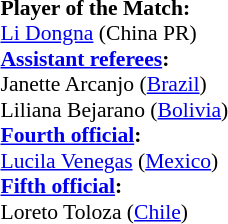<table width=50% style="font-size: 90%">
<tr>
<td><br><strong>Player of the Match:</strong>
<br><a href='#'>Li Dongna</a> (China PR)<br><strong><a href='#'>Assistant referees</a>:</strong>
<br>Janette Arcanjo (<a href='#'>Brazil</a>)
<br>Liliana Bejarano (<a href='#'>Bolivia</a>)
<br><strong><a href='#'>Fourth official</a>:</strong>
<br><a href='#'>Lucila Venegas</a> (<a href='#'>Mexico</a>)
<br><strong><a href='#'>Fifth official</a>:</strong>
<br>Loreto Toloza (<a href='#'>Chile</a>)</td>
</tr>
</table>
